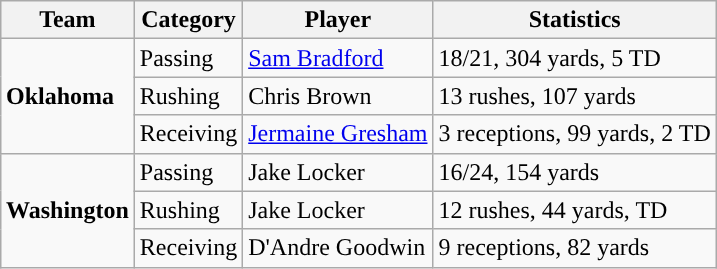<table class="wikitable" style="float: right;">
<tr>
<th>Team</th>
<th>Category</th>
<th>Player</th>
<th>Statistics</th>
</tr>
<tr>
<td rowspan=3><strong>Oklahoma</strong></td>
<td>Passing</td>
<td><a href='#'>Sam Bradford</a></td>
<td>18/21, 304 yards, 5 TD</td>
</tr>
<tr>
<td>Rushing</td>
<td>Chris Brown</td>
<td>13 rushes, 107 yards</td>
</tr>
<tr>
<td>Receiving</td>
<td><a href='#'>Jermaine Gresham</a></td>
<td>3 receptions, 99 yards, 2 TD</td>
</tr>
<tr>
<td rowspan=3><strong>Washington</strong></td>
<td>Passing</td>
<td>Jake Locker</td>
<td>16/24, 154 yards</td>
</tr>
<tr>
<td>Rushing</td>
<td>Jake Locker</td>
<td>12 rushes, 44 yards, TD</td>
</tr>
<tr>
<td>Receiving</td>
<td>D'Andre Goodwin</td>
<td>9 receptions, 82 yards</td>
</tr>
</table>
